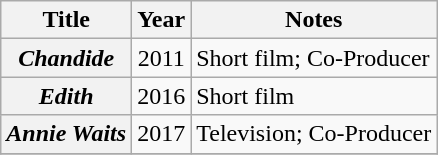<table class="wikitable sortable plainrowheaders">
<tr>
<th scope="col">Title</th>
<th scope="col">Year</th>
<th scope="col" class="unsortable">Notes</th>
</tr>
<tr>
<th scope="row"><em>Chandide</em></th>
<td align="center">2011</td>
<td>Short film; Co-Producer</td>
</tr>
<tr>
<th scope="row"><em>Edith</em></th>
<td align="center">2016</td>
<td>Short film</td>
</tr>
<tr>
<th scope="row"><em>Annie Waits</em></th>
<td align="center">2017</td>
<td>Television; Co-Producer</td>
</tr>
<tr>
</tr>
</table>
